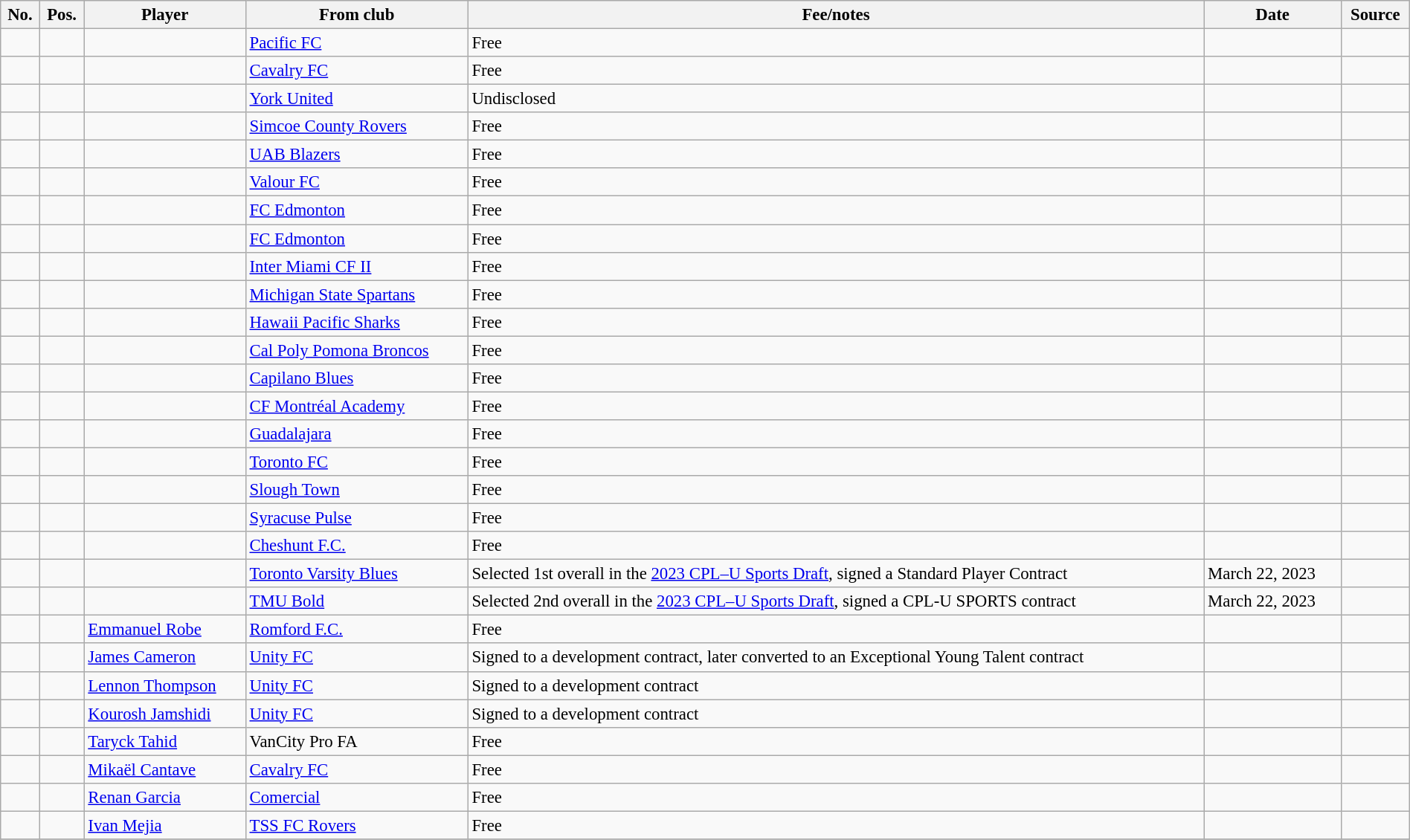<table class="wikitable sortable" style="width:100%; font-size:95%;">
<tr>
<th>No.</th>
<th>Pos.</th>
<th>Player</th>
<th>From club</th>
<th>Fee/notes</th>
<th>Date</th>
<th>Source</th>
</tr>
<tr>
<td align=center></td>
<td align=center></td>
<td></td>
<td> <a href='#'>Pacific FC</a></td>
<td>Free</td>
<td></td>
<td></td>
</tr>
<tr>
<td align=center></td>
<td align=center></td>
<td></td>
<td> <a href='#'>Cavalry FC</a></td>
<td>Free</td>
<td></td>
<td></td>
</tr>
<tr>
<td align=center></td>
<td align=center></td>
<td></td>
<td> <a href='#'>York United</a></td>
<td>Undisclosed</td>
<td></td>
<td></td>
</tr>
<tr>
<td align=center></td>
<td align=center></td>
<td></td>
<td> <a href='#'>Simcoe County Rovers</a></td>
<td>Free</td>
<td></td>
<td></td>
</tr>
<tr>
<td align=center></td>
<td align=center></td>
<td></td>
<td> <a href='#'>UAB Blazers</a></td>
<td>Free</td>
<td></td>
<td></td>
</tr>
<tr>
<td align=center></td>
<td align=center></td>
<td></td>
<td> <a href='#'>Valour FC</a></td>
<td>Free</td>
<td></td>
<td></td>
</tr>
<tr>
<td align=center></td>
<td align=center></td>
<td></td>
<td> <a href='#'>FC Edmonton</a></td>
<td>Free</td>
<td></td>
<td></td>
</tr>
<tr>
<td align=center></td>
<td align=center></td>
<td></td>
<td> <a href='#'>FC Edmonton</a></td>
<td>Free</td>
<td></td>
<td></td>
</tr>
<tr>
<td align=center></td>
<td align=center></td>
<td></td>
<td> <a href='#'>Inter Miami CF II</a></td>
<td>Free</td>
<td></td>
<td></td>
</tr>
<tr>
<td align=center></td>
<td align=center></td>
<td></td>
<td> <a href='#'>Michigan State Spartans</a></td>
<td>Free</td>
<td></td>
<td></td>
</tr>
<tr>
<td align=center></td>
<td align=center></td>
<td></td>
<td> <a href='#'>Hawaii Pacific Sharks</a></td>
<td>Free</td>
<td></td>
<td></td>
</tr>
<tr>
<td align=center></td>
<td align=center></td>
<td></td>
<td> <a href='#'>Cal Poly Pomona Broncos</a></td>
<td>Free</td>
<td></td>
<td></td>
</tr>
<tr>
<td align=center></td>
<td align=center></td>
<td></td>
<td> <a href='#'>Capilano Blues</a></td>
<td>Free</td>
<td></td>
<td></td>
</tr>
<tr>
<td align=center></td>
<td align=center></td>
<td></td>
<td> <a href='#'>CF Montréal Academy</a></td>
<td>Free</td>
<td></td>
<td></td>
</tr>
<tr>
<td align=center></td>
<td align=center></td>
<td></td>
<td> <a href='#'>Guadalajara</a></td>
<td>Free</td>
<td></td>
<td></td>
</tr>
<tr>
<td align=center></td>
<td align=center></td>
<td></td>
<td> <a href='#'>Toronto FC</a></td>
<td>Free</td>
<td></td>
<td></td>
</tr>
<tr>
<td align=center></td>
<td align=center></td>
<td></td>
<td> <a href='#'>Slough Town</a></td>
<td>Free</td>
<td></td>
<td></td>
</tr>
<tr>
<td align=center></td>
<td align=center></td>
<td></td>
<td> <a href='#'>Syracuse Pulse</a></td>
<td>Free</td>
<td></td>
<td></td>
</tr>
<tr>
<td align=center></td>
<td align=center></td>
<td></td>
<td> <a href='#'>Cheshunt F.C.</a></td>
<td>Free</td>
<td></td>
<td></td>
</tr>
<tr>
<td align=center></td>
<td align=center></td>
<td></td>
<td> <a href='#'>Toronto Varsity Blues</a></td>
<td>Selected 1st overall in the <a href='#'>2023 CPL–U Sports Draft</a>, signed a Standard Player Contract</td>
<td>March 22, 2023</td>
<td></td>
</tr>
<tr>
<td align=center></td>
<td align=center></td>
<td></td>
<td> <a href='#'>TMU Bold</a></td>
<td>Selected 2nd overall in the <a href='#'>2023 CPL–U Sports Draft</a>, signed a CPL-U SPORTS contract</td>
<td>March 22, 2023</td>
<td></td>
</tr>
<tr>
<td align=center></td>
<td align=center></td>
<td align=Robe, Emmanuel> <a href='#'>Emmanuel Robe</a></td>
<td> <a href='#'>Romford F.C.</a></td>
<td>Free</td>
<td></td>
<td></td>
</tr>
<tr>
<td align=center></td>
<td align=center></td>
<td align=Cameron, James> <a href='#'>James Cameron</a></td>
<td> <a href='#'>Unity FC</a></td>
<td>Signed to a development contract, later converted to an Exceptional Young Talent contract</td>
<td></td>
<td></td>
</tr>
<tr>
<td align=center></td>
<td align=center></td>
<td align=Thompson, Lennon> <a href='#'>Lennon Thompson</a></td>
<td> <a href='#'>Unity FC</a></td>
<td>Signed to a development contract</td>
<td></td>
<td></td>
</tr>
<tr>
<td align=center></td>
<td align=center></td>
<td align=Jamshidi, Kourosh> <a href='#'>Kourosh Jamshidi</a></td>
<td> <a href='#'>Unity FC</a></td>
<td>Signed to a development contract</td>
<td></td>
<td></td>
</tr>
<tr>
<td align=center></td>
<td align=center></td>
<td align=Tahid, Taryck> <a href='#'>Taryck Tahid</a></td>
<td> VanCity Pro FA</td>
<td>Free</td>
<td></td>
<td></td>
</tr>
<tr>
<td align=center></td>
<td align=center></td>
<td align=Cantave, Mikaël> <a href='#'>Mikaël Cantave</a></td>
<td> <a href='#'>Cavalry FC</a></td>
<td>Free</td>
<td></td>
<td></td>
</tr>
<tr>
<td align=center></td>
<td align=center></td>
<td align=Garcia, Renan> <a href='#'>Renan Garcia</a></td>
<td> <a href='#'>Comercial</a></td>
<td>Free</td>
<td></td>
<td></td>
</tr>
<tr>
<td align=center></td>
<td align=center></td>
<td align=Mejia, Ivan> <a href='#'>Ivan Mejia</a></td>
<td> <a href='#'>TSS FC Rovers</a></td>
<td>Free</td>
<td></td>
<td></td>
</tr>
<tr>
</tr>
</table>
